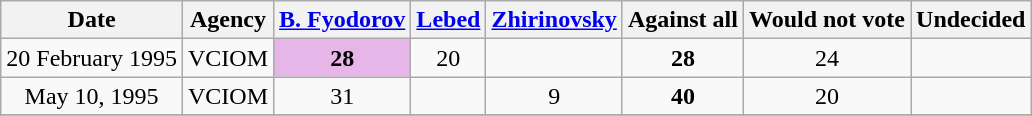<table class=wikitable style=text-align:center>
<tr>
<th>Date</th>
<th>Agency</th>
<th><a href='#'>B. Fyodorov</a></th>
<th><a href='#'>Lebed</a></th>
<th><a href='#'>Zhirinovsky</a></th>
<th>Against all</th>
<th>Would not vote</th>
<th>Undecided</th>
</tr>
<tr>
<td>20 February 1995</td>
<td>VCIOM</td>
<td style="background:#e5b6e7"><strong>28</strong></td>
<td>20</td>
<td></td>
<td><strong>28</strong></td>
<td>24</td>
<td></td>
</tr>
<tr>
<td>May 10, 1995</td>
<td>VCIOM</td>
<td>31</td>
<td></td>
<td>9</td>
<td><strong>40</strong></td>
<td>20</td>
<td></td>
</tr>
<tr>
</tr>
</table>
